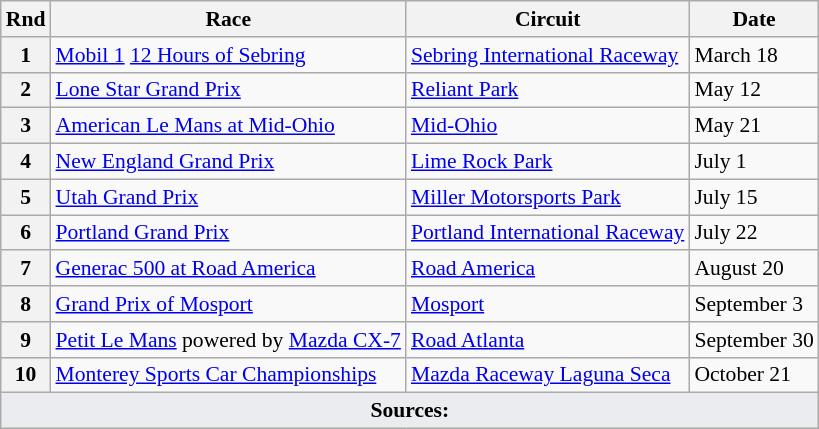<table class="wikitable" style="font-size: 90%;">
<tr>
<th>Rnd</th>
<th>Race</th>
<th>Circuit</th>
<th>Date</th>
</tr>
<tr>
<th>1</th>
<td><a href='#'>Mobil 1</a> <a href='#'>12 Hours of Sebring</a></td>
<td><a href='#'>Sebring International Raceway</a></td>
<td>March 18</td>
</tr>
<tr>
<th>2</th>
<td><a href='#'>Lone Star Grand Prix</a></td>
<td><a href='#'>Reliant Park</a></td>
<td>May 12</td>
</tr>
<tr>
<th>3</th>
<td><a href='#'>American Le Mans at Mid-Ohio</a></td>
<td><a href='#'>Mid-Ohio</a></td>
<td>May 21</td>
</tr>
<tr>
<th>4</th>
<td><a href='#'>New England Grand Prix</a></td>
<td><a href='#'>Lime Rock Park</a></td>
<td>July 1</td>
</tr>
<tr>
<th>5</th>
<td><a href='#'>Utah Grand Prix</a></td>
<td><a href='#'>Miller Motorsports Park</a></td>
<td>July 15</td>
</tr>
<tr>
<th>6</th>
<td><a href='#'>Portland Grand Prix</a></td>
<td><a href='#'>Portland International Raceway</a></td>
<td>July 22</td>
</tr>
<tr>
<th>7</th>
<td><a href='#'>Generac 500 at Road America</a></td>
<td><a href='#'>Road America</a></td>
<td>August 20</td>
</tr>
<tr>
<th>8</th>
<td><a href='#'>Grand Prix of Mosport</a></td>
<td><a href='#'>Mosport</a></td>
<td>September 3</td>
</tr>
<tr>
<th>9</th>
<td><a href='#'>Petit Le Mans</a> powered by <a href='#'>Mazda CX-7</a></td>
<td><a href='#'>Road Atlanta</a></td>
<td>September 30</td>
</tr>
<tr>
<th>10</th>
<td><a href='#'>Monterey Sports Car Championships</a></td>
<td><a href='#'>Mazda Raceway Laguna Seca</a></td>
<td>October 21</td>
</tr>
<tr class="sortbottom">
<td colspan="4" style="background-color:#EAECF0;text-align:center"><strong>Sources:</strong></td>
</tr>
</table>
